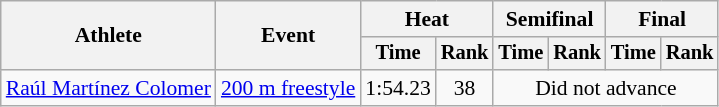<table class=wikitable style="font-size:90%">
<tr>
<th rowspan="2">Athlete</th>
<th rowspan="2">Event</th>
<th colspan="2">Heat</th>
<th colspan="2">Semifinal</th>
<th colspan="2">Final</th>
</tr>
<tr style="font-size:95%">
<th>Time</th>
<th>Rank</th>
<th>Time</th>
<th>Rank</th>
<th>Time</th>
<th>Rank</th>
</tr>
<tr align=center>
<td align=left><a href='#'>Raúl Martínez Colomer</a></td>
<td align=left><a href='#'>200 m freestyle</a></td>
<td>1:54.23</td>
<td>38</td>
<td colspan=4>Did not advance</td>
</tr>
</table>
